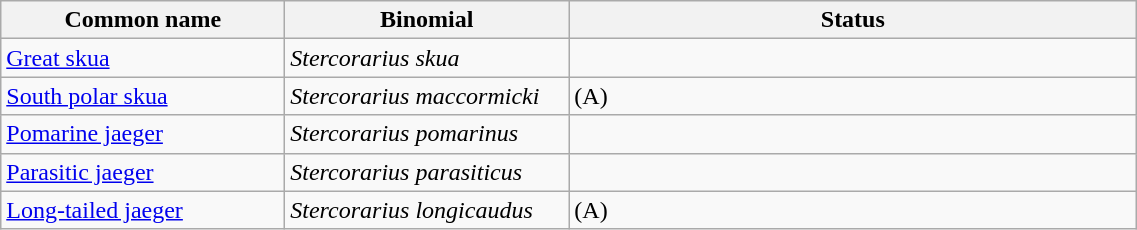<table width=60% class="wikitable">
<tr>
<th width=15%>Common name</th>
<th width=15%>Binomial</th>
<th width=30%>Status</th>
</tr>
<tr>
<td><a href='#'>Great skua</a></td>
<td><em>Stercorarius skua</em></td>
<td></td>
</tr>
<tr>
<td><a href='#'>South polar skua</a></td>
<td><em>Stercorarius maccormicki</em></td>
<td>(A)</td>
</tr>
<tr>
<td><a href='#'>Pomarine jaeger</a></td>
<td><em>Stercorarius pomarinus</em></td>
<td></td>
</tr>
<tr>
<td><a href='#'>Parasitic jaeger</a></td>
<td><em>Stercorarius parasiticus</em></td>
<td></td>
</tr>
<tr>
<td><a href='#'>Long-tailed jaeger</a></td>
<td><em>Stercorarius longicaudus</em></td>
<td>(A)</td>
</tr>
</table>
